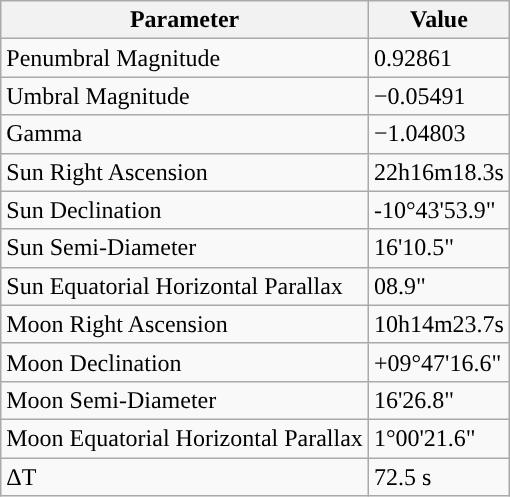<table class="wikitable">
<tr>
<th>Parameter</th>
<th>Value</th>
</tr>
<tr>
<td>Penumbral Magnitude</td>
<td>0.92861</td>
</tr>
<tr>
<td>Umbral Magnitude</td>
<td>−0.05491</td>
</tr>
<tr>
<td>Gamma</td>
<td>−1.04803</td>
</tr>
<tr>
<td>Sun Right Ascension</td>
<td>22h16m18.3s</td>
</tr>
<tr>
<td>Sun Declination</td>
<td>-10°43'53.9"</td>
</tr>
<tr>
<td>Sun Semi-Diameter</td>
<td>16'10.5"</td>
</tr>
<tr>
<td>Sun Equatorial Horizontal Parallax</td>
<td>08.9"</td>
</tr>
<tr>
<td>Moon Right Ascension</td>
<td>10h14m23.7s</td>
</tr>
<tr>
<td>Moon Declination</td>
<td>+09°47'16.6"</td>
</tr>
<tr>
<td>Moon Semi-Diameter</td>
<td>16'26.8"</td>
</tr>
<tr>
<td>Moon Equatorial Horizontal Parallax</td>
<td>1°00'21.6"</td>
</tr>
<tr>
<td>ΔT</td>
<td>72.5 s</td>
</tr>
</table>
